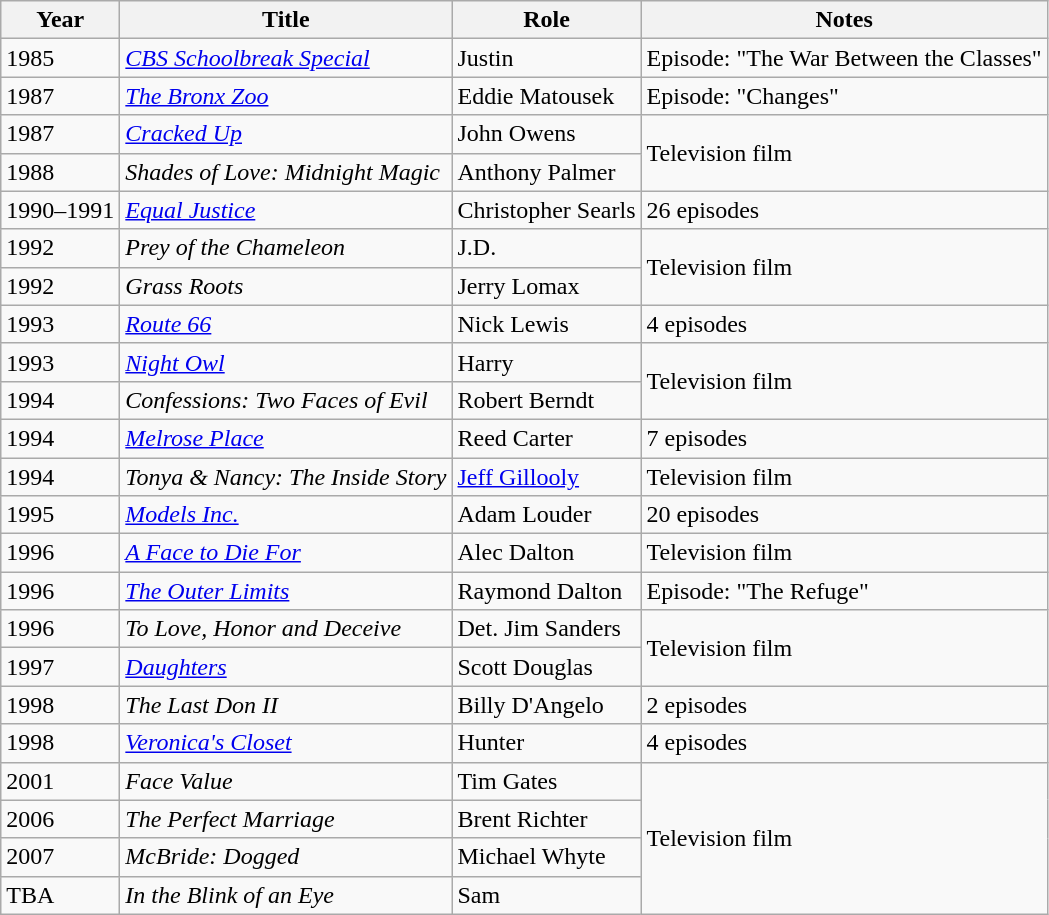<table class="wikitable sortable">
<tr>
<th>Year</th>
<th>Title</th>
<th>Role</th>
<th>Notes</th>
</tr>
<tr>
<td>1985</td>
<td><em><a href='#'>CBS Schoolbreak Special</a></em></td>
<td>Justin</td>
<td>Episode: "The War Between the Classes"</td>
</tr>
<tr>
<td>1987</td>
<td><a href='#'><em>The Bronx Zoo</em></a></td>
<td>Eddie Matousek</td>
<td>Episode: "Changes"</td>
</tr>
<tr>
<td>1987</td>
<td><em><a href='#'>Cracked Up</a></em></td>
<td>John Owens</td>
<td rowspan="2">Television film</td>
</tr>
<tr>
<td>1988</td>
<td><em>Shades of Love: Midnight Magic</em></td>
<td>Anthony Palmer</td>
</tr>
<tr>
<td>1990–1991</td>
<td><a href='#'><em>Equal Justice</em></a></td>
<td>Christopher Searls</td>
<td>26 episodes</td>
</tr>
<tr>
<td>1992</td>
<td><em>Prey of the Chameleon</em></td>
<td>J.D.</td>
<td rowspan="2">Television film</td>
</tr>
<tr>
<td>1992</td>
<td><em>Grass Roots</em></td>
<td>Jerry Lomax</td>
</tr>
<tr>
<td>1993</td>
<td><a href='#'><em>Route 66</em></a></td>
<td>Nick Lewis</td>
<td>4 episodes</td>
</tr>
<tr>
<td>1993</td>
<td><a href='#'><em>Night Owl</em></a></td>
<td>Harry</td>
<td rowspan="2">Television film</td>
</tr>
<tr>
<td>1994</td>
<td><em>Confessions: Two Faces of Evil</em></td>
<td>Robert Berndt</td>
</tr>
<tr>
<td>1994</td>
<td><em><a href='#'>Melrose Place</a></em></td>
<td>Reed Carter</td>
<td>7 episodes</td>
</tr>
<tr>
<td>1994</td>
<td><em>Tonya & Nancy: The Inside Story</em></td>
<td><a href='#'>Jeff Gillooly</a></td>
<td>Television film</td>
</tr>
<tr>
<td>1995</td>
<td><em><a href='#'>Models Inc.</a></em></td>
<td>Adam Louder</td>
<td>20 episodes</td>
</tr>
<tr>
<td>1996</td>
<td><em><a href='#'>A Face to Die For</a></em></td>
<td>Alec Dalton</td>
<td>Television film</td>
</tr>
<tr>
<td>1996</td>
<td><a href='#'><em>The Outer Limits</em></a></td>
<td>Raymond Dalton</td>
<td>Episode: "The Refuge"</td>
</tr>
<tr>
<td>1996</td>
<td><em>To Love, Honor and Deceive</em></td>
<td>Det. Jim Sanders</td>
<td rowspan="2">Television film</td>
</tr>
<tr>
<td>1997</td>
<td><em><a href='#'>Daughters</a></em></td>
<td>Scott Douglas</td>
</tr>
<tr>
<td>1998</td>
<td><em>The Last Don II</em></td>
<td>Billy D'Angelo</td>
<td>2 episodes</td>
</tr>
<tr>
<td>1998</td>
<td><em><a href='#'>Veronica's Closet</a></em></td>
<td>Hunter</td>
<td>4 episodes</td>
</tr>
<tr>
<td>2001</td>
<td><em>Face Value</em></td>
<td>Tim Gates</td>
<td rowspan="4">Television film</td>
</tr>
<tr>
<td>2006</td>
<td><em>The Perfect Marriage</em></td>
<td>Brent Richter</td>
</tr>
<tr>
<td>2007</td>
<td><em>McBride: Dogged</em></td>
<td>Michael Whyte</td>
</tr>
<tr>
<td>TBA</td>
<td><em>In the Blink of an Eye</em></td>
<td>Sam</td>
</tr>
</table>
